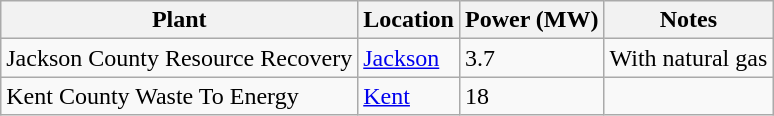<table class="wikitable sortable">
<tr>
<th>Plant</th>
<th>Location</th>
<th>Power (MW)</th>
<th>Notes</th>
</tr>
<tr>
<td>Jackson County Resource Recovery</td>
<td><a href='#'>Jackson</a></td>
<td>3.7</td>
<td>With natural gas</td>
</tr>
<tr>
<td>Kent County Waste To Energy</td>
<td><a href='#'>Kent</a></td>
<td>18</td>
<td></td>
</tr>
</table>
